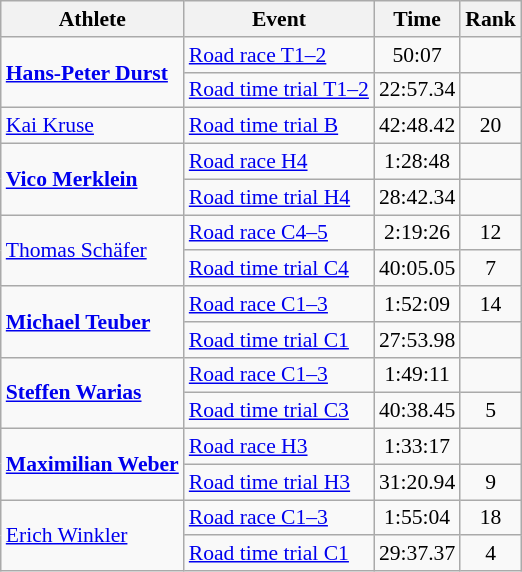<table class="wikitable" style="font-size:90%">
<tr>
<th>Athlete</th>
<th>Event</th>
<th>Time</th>
<th>Rank</th>
</tr>
<tr align=center>
<td align=left rowspan=2><strong><a href='#'>Hans-Peter Durst</a></strong></td>
<td align=left><a href='#'>Road race T1–2</a></td>
<td>50:07</td>
<td></td>
</tr>
<tr align=center>
<td align=left><a href='#'>Road time trial T1–2</a></td>
<td>22:57.34</td>
<td></td>
</tr>
<tr align=center>
<td align=left><a href='#'>Kai Kruse</a></td>
<td align=left><a href='#'>Road time trial B</a></td>
<td>42:48.42</td>
<td>20</td>
</tr>
<tr align=center>
<td align=left rowspan=2><strong><a href='#'>Vico Merklein</a></strong></td>
<td align=left><a href='#'>Road race H4</a></td>
<td>1:28:48</td>
<td></td>
</tr>
<tr align=center>
<td align=left><a href='#'>Road time trial H4</a></td>
<td>28:42.34</td>
<td></td>
</tr>
<tr align=center>
<td align=left rowspan=2><a href='#'>Thomas Schäfer</a></td>
<td align=left><a href='#'>Road race C4–5</a></td>
<td>2:19:26</td>
<td>12</td>
</tr>
<tr align=center>
<td align=left><a href='#'>Road time trial C4</a></td>
<td>40:05.05</td>
<td>7</td>
</tr>
<tr align=center>
<td align=left rowspan=2><strong><a href='#'>Michael Teuber</a></strong></td>
<td align=left><a href='#'>Road race C1–3</a></td>
<td>1:52:09</td>
<td>14</td>
</tr>
<tr align=center>
<td align=left><a href='#'>Road time trial C1</a></td>
<td>27:53.98</td>
<td></td>
</tr>
<tr align=center>
<td align=left rowspan=2><strong><a href='#'>Steffen Warias</a></strong></td>
<td align=left><a href='#'>Road race C1–3</a></td>
<td>1:49:11</td>
<td></td>
</tr>
<tr align=center>
<td align=left><a href='#'>Road time trial C3</a></td>
<td>40:38.45</td>
<td>5</td>
</tr>
<tr align=center>
<td align=left rowspan=2><strong><a href='#'>Maximilian Weber</a></strong></td>
<td align=left><a href='#'>Road race H3</a></td>
<td>1:33:17</td>
<td></td>
</tr>
<tr align=center>
<td align=left><a href='#'>Road time trial H3</a></td>
<td>31:20.94</td>
<td>9</td>
</tr>
<tr align=center>
<td align=left rowspan=2><a href='#'>Erich Winkler</a></td>
<td align=left><a href='#'>Road race C1–3</a></td>
<td>1:55:04</td>
<td>18</td>
</tr>
<tr align=center>
<td align=left><a href='#'>Road time trial C1</a></td>
<td>29:37.37</td>
<td>4</td>
</tr>
</table>
